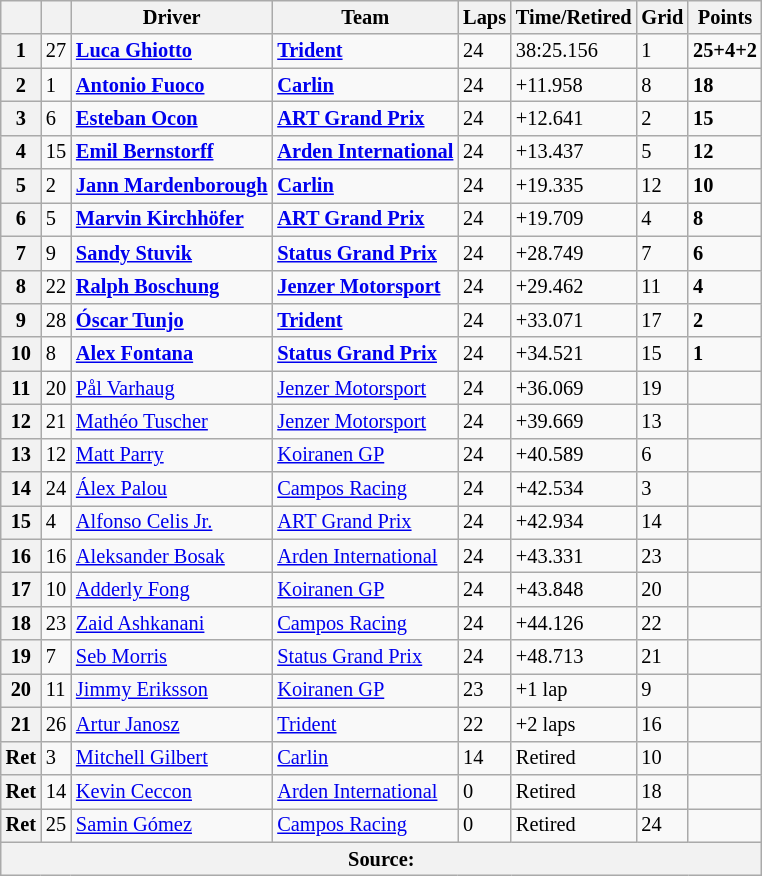<table class="wikitable" style="font-size:85%">
<tr>
<th></th>
<th></th>
<th>Driver</th>
<th>Team</th>
<th>Laps</th>
<th>Time/Retired</th>
<th>Grid</th>
<th>Points</th>
</tr>
<tr>
<th>1</th>
<td>27</td>
<td> <strong><a href='#'>Luca Ghiotto</a></strong></td>
<td><strong><a href='#'>Trident</a></strong></td>
<td>24</td>
<td>38:25.156</td>
<td>1</td>
<td><strong>25+4+2</strong></td>
</tr>
<tr>
<th>2</th>
<td>1</td>
<td> <strong><a href='#'>Antonio Fuoco</a></strong></td>
<td><strong><a href='#'>Carlin</a></strong></td>
<td>24</td>
<td>+11.958</td>
<td>8</td>
<td><strong>18</strong></td>
</tr>
<tr>
<th>3</th>
<td>6</td>
<td> <strong><a href='#'>Esteban Ocon</a></strong></td>
<td><strong><a href='#'>ART Grand Prix</a></strong></td>
<td>24</td>
<td>+12.641</td>
<td>2</td>
<td><strong>15</strong></td>
</tr>
<tr>
<th>4</th>
<td>15</td>
<td> <strong><a href='#'>Emil Bernstorff</a></strong></td>
<td><strong><a href='#'>Arden International</a></strong></td>
<td>24</td>
<td>+13.437</td>
<td>5</td>
<td><strong>12</strong></td>
</tr>
<tr>
<th>5</th>
<td>2</td>
<td> <strong><a href='#'>Jann Mardenborough</a></strong></td>
<td><strong><a href='#'>Carlin</a></strong></td>
<td>24</td>
<td>+19.335</td>
<td>12</td>
<td><strong>10</strong></td>
</tr>
<tr>
<th>6</th>
<td>5</td>
<td> <strong><a href='#'>Marvin Kirchhöfer</a></strong></td>
<td><strong><a href='#'>ART Grand Prix</a></strong></td>
<td>24</td>
<td>+19.709</td>
<td>4</td>
<td><strong>8</strong></td>
</tr>
<tr>
<th>7</th>
<td>9</td>
<td> <strong><a href='#'>Sandy Stuvik</a></strong></td>
<td><strong><a href='#'>Status Grand Prix</a></strong></td>
<td>24</td>
<td>+28.749</td>
<td>7</td>
<td><strong>6</strong></td>
</tr>
<tr>
<th>8</th>
<td>22</td>
<td> <strong><a href='#'>Ralph Boschung</a></strong></td>
<td><strong><a href='#'>Jenzer Motorsport</a></strong></td>
<td>24</td>
<td>+29.462</td>
<td>11</td>
<td><strong>4</strong></td>
</tr>
<tr>
<th>9</th>
<td>28</td>
<td> <strong><a href='#'>Óscar Tunjo</a></strong></td>
<td><strong><a href='#'>Trident</a></strong></td>
<td>24</td>
<td>+33.071</td>
<td>17</td>
<td><strong>2</strong></td>
</tr>
<tr>
<th>10</th>
<td>8</td>
<td> <strong><a href='#'>Alex Fontana</a></strong></td>
<td><strong><a href='#'>Status Grand Prix</a></strong></td>
<td>24</td>
<td>+34.521</td>
<td>15</td>
<td><strong>1</strong></td>
</tr>
<tr>
<th>11</th>
<td>20</td>
<td> <a href='#'>Pål Varhaug</a></td>
<td><a href='#'>Jenzer Motorsport</a></td>
<td>24</td>
<td>+36.069</td>
<td>19</td>
<td></td>
</tr>
<tr>
<th>12</th>
<td>21</td>
<td> <a href='#'>Mathéo Tuscher</a></td>
<td><a href='#'>Jenzer Motorsport</a></td>
<td>24</td>
<td>+39.669</td>
<td>13</td>
<td></td>
</tr>
<tr>
<th>13</th>
<td>12</td>
<td> <a href='#'>Matt Parry</a></td>
<td><a href='#'>Koiranen GP</a></td>
<td>24</td>
<td>+40.589</td>
<td>6</td>
<td></td>
</tr>
<tr>
<th>14</th>
<td>24</td>
<td> <a href='#'>Álex Palou</a></td>
<td><a href='#'>Campos Racing</a></td>
<td>24</td>
<td>+42.534</td>
<td>3</td>
<td></td>
</tr>
<tr>
<th>15</th>
<td>4</td>
<td> <a href='#'>Alfonso Celis Jr.</a></td>
<td><a href='#'>ART Grand Prix</a></td>
<td>24</td>
<td>+42.934</td>
<td>14</td>
<td></td>
</tr>
<tr>
<th>16</th>
<td>16</td>
<td> <a href='#'>Aleksander Bosak</a></td>
<td><a href='#'>Arden International</a></td>
<td>24</td>
<td>+43.331</td>
<td>23</td>
<td></td>
</tr>
<tr>
<th>17</th>
<td>10</td>
<td> <a href='#'>Adderly Fong</a></td>
<td><a href='#'>Koiranen GP</a></td>
<td>24</td>
<td>+43.848</td>
<td>20</td>
<td></td>
</tr>
<tr>
<th>18</th>
<td>23</td>
<td> <a href='#'>Zaid Ashkanani</a></td>
<td><a href='#'>Campos Racing</a></td>
<td>24</td>
<td>+44.126</td>
<td>22</td>
<td></td>
</tr>
<tr>
<th>19</th>
<td>7</td>
<td> <a href='#'>Seb Morris</a></td>
<td><a href='#'>Status Grand Prix</a></td>
<td>24</td>
<td>+48.713</td>
<td>21</td>
<td></td>
</tr>
<tr>
<th>20</th>
<td>11</td>
<td> <a href='#'>Jimmy Eriksson</a></td>
<td><a href='#'>Koiranen GP</a></td>
<td>23</td>
<td>+1 lap</td>
<td>9</td>
<td></td>
</tr>
<tr>
<th>21</th>
<td>26</td>
<td> <a href='#'>Artur Janosz</a></td>
<td><a href='#'>Trident</a></td>
<td>22</td>
<td>+2 laps</td>
<td>16</td>
<td></td>
</tr>
<tr>
<th>Ret</th>
<td>3</td>
<td> <a href='#'>Mitchell Gilbert</a></td>
<td><a href='#'>Carlin</a></td>
<td>14</td>
<td>Retired</td>
<td>10</td>
<td></td>
</tr>
<tr>
<th>Ret</th>
<td>14</td>
<td> <a href='#'>Kevin Ceccon</a></td>
<td><a href='#'>Arden International</a></td>
<td>0</td>
<td>Retired</td>
<td>18</td>
<td></td>
</tr>
<tr>
<th>Ret</th>
<td>25</td>
<td> <a href='#'>Samin Gómez</a></td>
<td><a href='#'>Campos Racing</a></td>
<td>0</td>
<td>Retired</td>
<td>24</td>
<td></td>
</tr>
<tr>
<th colspan="8">Source:</th>
</tr>
</table>
